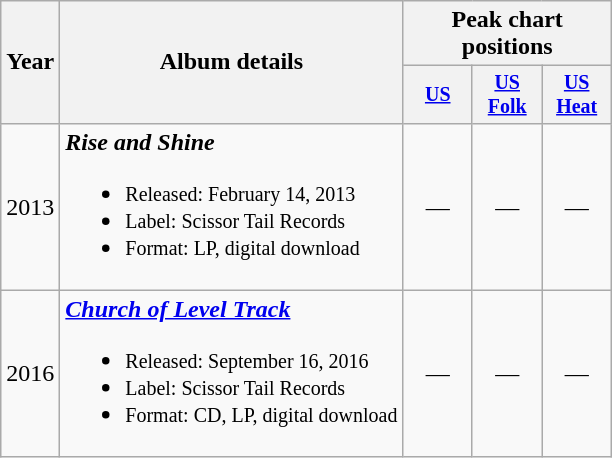<table class="wikitable" style="text-align:center;">
<tr>
<th rowspan="2">Year</th>
<th rowspan="2">Album details</th>
<th colspan="3">Peak chart positions</th>
</tr>
<tr style="font-size:smaller;">
<th width="40"><a href='#'>US</a></th>
<th width="40"><a href='#'>US<br>Folk</a></th>
<th width="40"><a href='#'>US<br>Heat</a></th>
</tr>
<tr>
<td>2013</td>
<td align="left"><strong><em>Rise and Shine</em></strong><br><ul><li><small>Released: February 14, 2013</small></li><li><small>Label: Scissor Tail Records</small></li><li><small>Format: LP, digital download</small></li></ul></td>
<td>—</td>
<td>—</td>
<td>—</td>
</tr>
<tr>
<td>2016</td>
<td align="left"><strong><em><a href='#'>Church of Level Track</a></em></strong><br><ul><li><small>Released: September 16, 2016</small></li><li><small>Label: Scissor Tail Records</small></li><li><small>Format: CD, LP, digital download</small></li></ul></td>
<td>—</td>
<td>—</td>
<td>—</td>
</tr>
</table>
